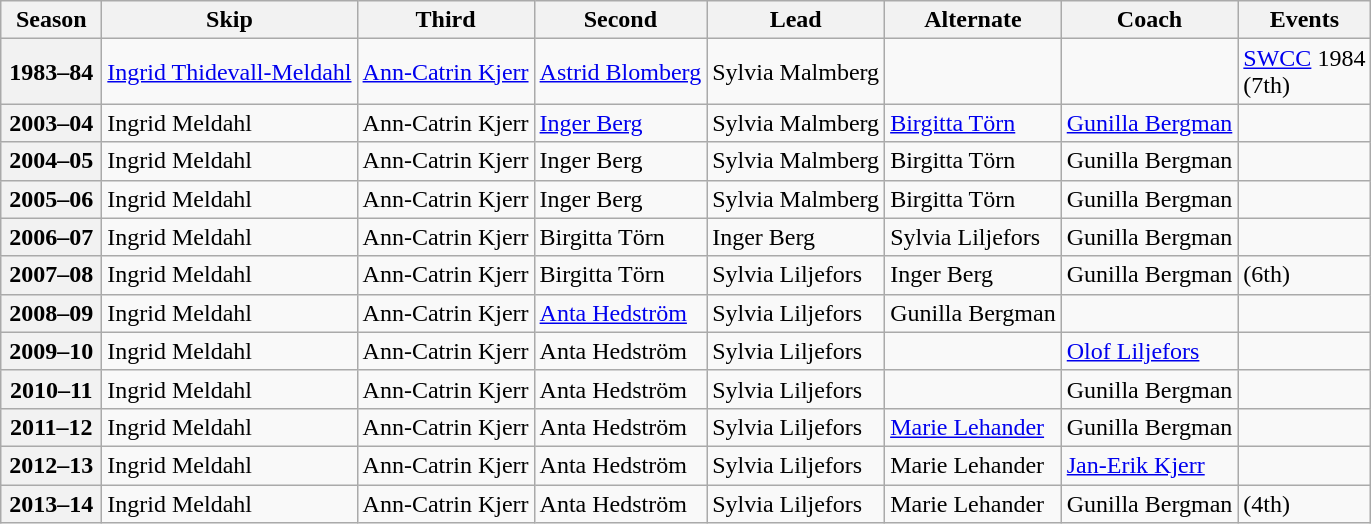<table class="wikitable">
<tr>
<th scope="col" width=60>Season</th>
<th scope="col">Skip</th>
<th scope="col">Third</th>
<th scope="col">Second</th>
<th scope="col">Lead</th>
<th scope="col">Alternate</th>
<th scope="col">Coach</th>
<th scope="col">Events</th>
</tr>
<tr>
<th scope="row">1983–84</th>
<td><a href='#'>Ingrid Thidevall-Meldahl</a></td>
<td><a href='#'>Ann-Catrin Kjerr</a></td>
<td><a href='#'>Astrid Blomberg</a></td>
<td>Sylvia Malmberg</td>
<td></td>
<td></td>
<td><a href='#'>SWCC</a> 1984 <br> (7th)</td>
</tr>
<tr>
<th scope="row">2003–04</th>
<td>Ingrid Meldahl</td>
<td>Ann-Catrin Kjerr</td>
<td><a href='#'>Inger Berg</a></td>
<td>Sylvia Malmberg</td>
<td><a href='#'>Birgitta Törn</a></td>
<td><a href='#'>Gunilla Bergman</a></td>
<td> </td>
</tr>
<tr>
<th scope="row">2004–05</th>
<td>Ingrid Meldahl</td>
<td>Ann-Catrin Kjerr</td>
<td>Inger Berg</td>
<td>Sylvia Malmberg</td>
<td>Birgitta Törn</td>
<td>Gunilla Bergman</td>
<td> </td>
</tr>
<tr>
<th scope="row">2005–06</th>
<td>Ingrid Meldahl</td>
<td>Ann-Catrin Kjerr</td>
<td>Inger Berg</td>
<td>Sylvia Malmberg</td>
<td>Birgitta Törn</td>
<td>Gunilla Bergman</td>
<td> </td>
</tr>
<tr>
<th scope="row">2006–07</th>
<td>Ingrid Meldahl</td>
<td>Ann-Catrin Kjerr</td>
<td>Birgitta Törn</td>
<td>Inger Berg</td>
<td>Sylvia Liljefors</td>
<td>Gunilla Bergman</td>
<td> </td>
</tr>
<tr>
<th scope="row">2007–08</th>
<td>Ingrid Meldahl</td>
<td>Ann-Catrin Kjerr</td>
<td>Birgitta Törn</td>
<td>Sylvia Liljefors</td>
<td>Inger Berg</td>
<td>Gunilla Bergman</td>
<td> (6th)</td>
</tr>
<tr>
<th scope="row">2008–09</th>
<td>Ingrid Meldahl</td>
<td>Ann-Catrin Kjerr</td>
<td><a href='#'>Anta Hedström</a></td>
<td>Sylvia Liljefors</td>
<td>Gunilla Bergman</td>
<td></td>
<td> </td>
</tr>
<tr>
<th scope="row">2009–10</th>
<td>Ingrid Meldahl</td>
<td>Ann-Catrin Kjerr</td>
<td>Anta Hedström</td>
<td>Sylvia Liljefors</td>
<td></td>
<td><a href='#'>Olof Liljefors</a></td>
<td> </td>
</tr>
<tr>
<th scope="row">2010–11</th>
<td>Ingrid Meldahl</td>
<td>Ann-Catrin Kjerr</td>
<td>Anta Hedström</td>
<td>Sylvia Liljefors</td>
<td></td>
<td>Gunilla Bergman</td>
<td> </td>
</tr>
<tr>
<th scope="row">2011–12</th>
<td>Ingrid Meldahl</td>
<td>Ann-Catrin Kjerr</td>
<td>Anta Hedström</td>
<td>Sylvia Liljefors</td>
<td><a href='#'>Marie Lehander</a></td>
<td>Gunilla Bergman</td>
<td> </td>
</tr>
<tr>
<th scope="row">2012–13</th>
<td>Ingrid Meldahl</td>
<td>Ann-Catrin Kjerr</td>
<td>Anta Hedström</td>
<td>Sylvia Liljefors</td>
<td>Marie Lehander</td>
<td><a href='#'>Jan-Erik Kjerr</a></td>
<td> </td>
</tr>
<tr>
<th scope="row">2013–14</th>
<td>Ingrid Meldahl</td>
<td>Ann-Catrin Kjerr</td>
<td>Anta Hedström</td>
<td>Sylvia Liljefors</td>
<td>Marie Lehander</td>
<td>Gunilla Bergman</td>
<td> (4th)</td>
</tr>
</table>
